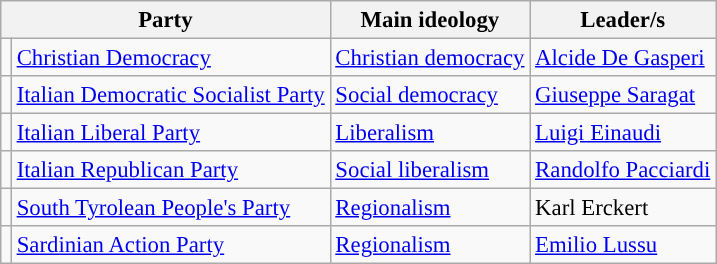<table class="wikitable" style="font-size:95%">
<tr>
<th colspan=2>Party</th>
<th>Main ideology</th>
<th>Leader/s</th>
</tr>
<tr>
<td></td>
<td><a href='#'>Christian Democracy</a></td>
<td><a href='#'>Christian democracy</a></td>
<td><a href='#'>Alcide De Gasperi</a></td>
</tr>
<tr>
<td></td>
<td><a href='#'>Italian Democratic Socialist Party</a></td>
<td><a href='#'>Social democracy</a></td>
<td><a href='#'>Giuseppe Saragat</a></td>
</tr>
<tr>
<td></td>
<td><a href='#'>Italian Liberal Party</a></td>
<td><a href='#'>Liberalism</a></td>
<td><a href='#'>Luigi Einaudi</a></td>
</tr>
<tr>
<td></td>
<td><a href='#'>Italian Republican Party</a></td>
<td><a href='#'>Social liberalism</a></td>
<td><a href='#'>Randolfo Pacciardi</a></td>
</tr>
<tr>
<td></td>
<td><a href='#'>South Tyrolean People's Party</a></td>
<td><a href='#'>Regionalism</a></td>
<td>Karl Erckert</td>
</tr>
<tr>
<td></td>
<td><a href='#'>Sardinian Action Party</a></td>
<td><a href='#'>Regionalism</a></td>
<td><a href='#'>Emilio Lussu</a></td>
</tr>
</table>
